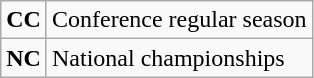<table class="wikitable">
<tr>
<td><strong>CC</strong></td>
<td>Conference regular season</td>
</tr>
<tr>
<td><strong>NC</strong></td>
<td>National championships</td>
</tr>
</table>
